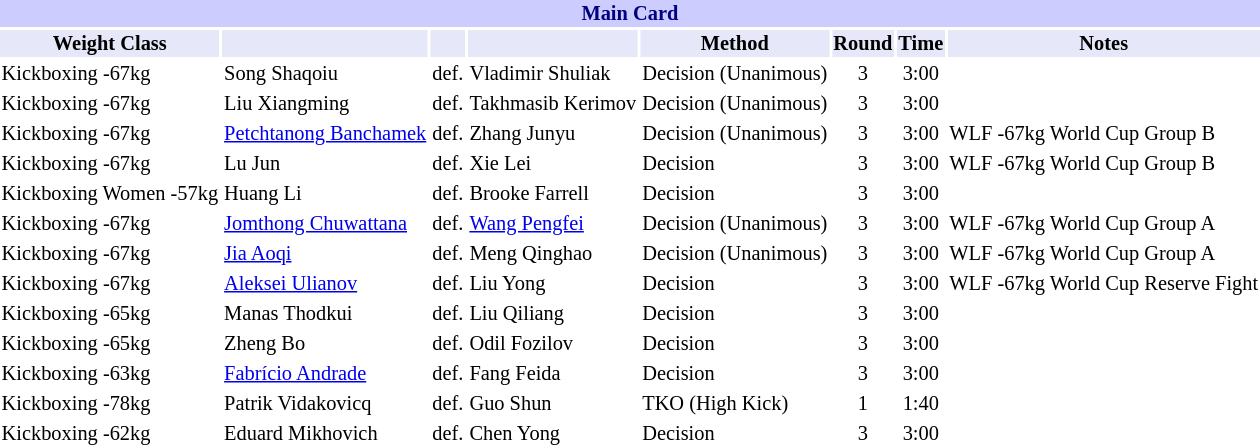<table class="toccolours" style="font-size: 85%;">
<tr>
<th colspan="8" style="background-color: #ccf; color: #000080; text-align: center;"><strong>Main Card</strong></th>
</tr>
<tr>
<th colspan="1" style="background-color: #E6E8FA; color: #000000; text-align: center;">Weight Class</th>
<th colspan="1" style="background-color: #E6E8FA; color: #000000; text-align: center;"></th>
<th colspan="1" style="background-color: #E6E8FA; color: #000000; text-align: center;"></th>
<th colspan="1" style="background-color: #E6E8FA; color: #000000; text-align: center;"></th>
<th colspan="1" style="background-color: #E6E8FA; color: #000000; text-align: center;">Method</th>
<th colspan="1" style="background-color: #E6E8FA; color: #000000; text-align: center;">Round</th>
<th colspan="1" style="background-color: #E6E8FA; color: #000000; text-align: center;">Time</th>
<th colspan="1" style="background-color: #E6E8FA; color: #000000; text-align: center;">Notes</th>
</tr>
<tr>
<td>Kickboxing -67kg</td>
<td> Song Shaqoiu</td>
<td align=center>def.</td>
<td> Vladimir Shuliak</td>
<td>Decision (Unanimous)</td>
<td align=center>3</td>
<td align=center>3:00</td>
<td></td>
</tr>
<tr>
<td>Kickboxing -67kg</td>
<td> Liu Xiangming</td>
<td align=center>def.</td>
<td> Takhmasib Kerimov</td>
<td>Decision (Unanimous)</td>
<td align=center>3</td>
<td align=center>3:00</td>
<td></td>
</tr>
<tr>
<td>Kickboxing -67kg</td>
<td> <a href='#'>Petchtanong Banchamek</a></td>
<td align=center>def.</td>
<td> Zhang Junyu</td>
<td>Decision (Unanimous)</td>
<td align=center>3</td>
<td align=center>3:00</td>
<td>WLF -67kg World Cup Group B</td>
</tr>
<tr>
<td>Kickboxing -67kg</td>
<td> Lu Jun</td>
<td align=center>def.</td>
<td> Xie Lei</td>
<td>Decision</td>
<td align=center>3</td>
<td align=center>3:00</td>
<td>WLF -67kg World Cup Group B</td>
</tr>
<tr>
<td>Kickboxing Women -57kg</td>
<td> Huang Li</td>
<td align=center>def.</td>
<td> Brooke Farrell</td>
<td>Decision</td>
<td align=center>3</td>
<td align=center>3:00</td>
<td></td>
</tr>
<tr>
<td>Kickboxing -67kg</td>
<td> <a href='#'>Jomthong Chuwattana</a></td>
<td align=center>def.</td>
<td> <a href='#'>Wang Pengfei</a></td>
<td>Decision (Unanimous)</td>
<td align=center>3</td>
<td align=center>3:00</td>
<td>WLF -67kg World Cup Group A</td>
</tr>
<tr>
<td>Kickboxing -67kg</td>
<td> <a href='#'>Jia Aoqi</a></td>
<td align=center>def.</td>
<td> Meng Qinghao</td>
<td>Decision (Unanimous)</td>
<td align=center>3</td>
<td align=center>3:00</td>
<td>WLF -67kg World Cup Group A</td>
</tr>
<tr>
<td>Kickboxing -67kg</td>
<td> <a href='#'>Aleksei Ulianov</a></td>
<td align=center>def.</td>
<td> Liu Yong</td>
<td>Decision</td>
<td align=center>3</td>
<td align=center>3:00</td>
<td>WLF -67kg World Cup Reserve Fight</td>
</tr>
<tr>
<td>Kickboxing -65kg</td>
<td> Manas Thodkui</td>
<td align=center>def.</td>
<td> Liu Qiliang</td>
<td>Decision</td>
<td align=center>3</td>
<td align=center>3:00</td>
</tr>
<tr>
<td>Kickboxing -65kg</td>
<td> Zheng Bo</td>
<td align=center>def.</td>
<td> Odil Fozilov</td>
<td>Decision</td>
<td align=center>3</td>
<td align=center>3:00</td>
</tr>
<tr>
<td>Kickboxing -63kg</td>
<td> <a href='#'>Fabrício Andrade</a></td>
<td align=center>def.</td>
<td> Fang Feida</td>
<td>Decision</td>
<td align=center>3</td>
<td align=center>3:00</td>
</tr>
<tr>
<td>Kickboxing -78kg</td>
<td> Patrik Vidakovicq</td>
<td align=center>def.</td>
<td> Guo Shun</td>
<td>TKO (High Kick)</td>
<td align=center>1</td>
<td align=center>1:40</td>
</tr>
<tr>
<td>Kickboxing -62kg</td>
<td> Eduard Mikhovich</td>
<td align=center>def.</td>
<td> Chen Yong</td>
<td>Decision</td>
<td align=center>3</td>
<td align=center>3:00</td>
</tr>
</table>
